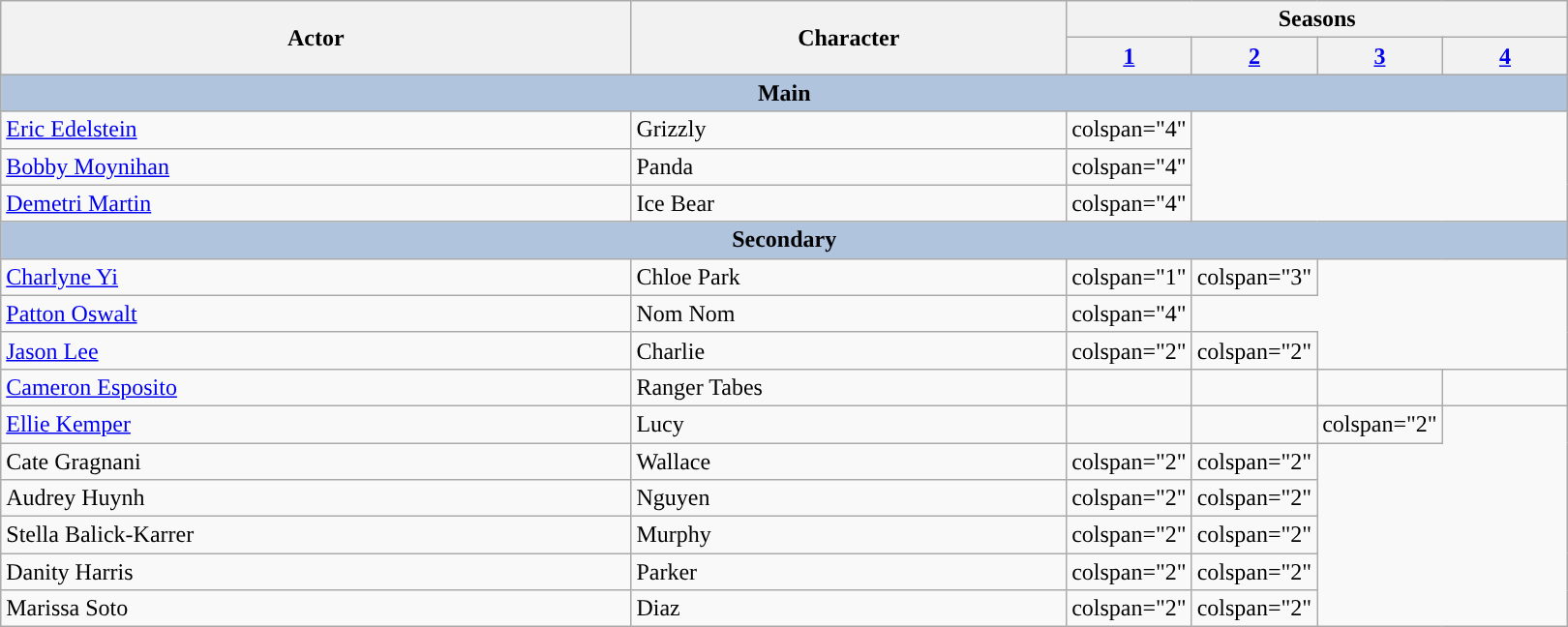<table class="wikitable plainrowheaders" style="text-align">
<tr>
<th scope="col" rowspan="2">Actor</th>
<th scope="col" rowspan="2">Character</th>
<th scope="col" colspan="4">Seasons</th>
</tr>
<tr>
<th scope="col" style="width:8%;"><a href='#'>1</a></th>
<th scope="col" style="width:8%;"><a href='#'>2</a></th>
<th scope="col" style="width:8%;"><a href='#'>3</a></th>
<th scope="col" style="width:8%;"><a href='#'>4</a></th>
</tr>
<tr>
<th colspan="6" style="background: LightSteelBlue;">Main</th>
</tr>
<tr>
<td><a href='#'>Eric Edelstein</a></td>
<td>Grizzly</td>
<td>colspan="4" </td>
</tr>
<tr>
<td><a href='#'>Bobby Moynihan</a></td>
<td>Panda</td>
<td>colspan="4" </td>
</tr>
<tr>
<td><a href='#'>Demetri Martin</a></td>
<td>Ice Bear</td>
<td>colspan="4" </td>
</tr>
<tr>
<th colspan="6" style="background: LightSteelBlue;">Secondary</th>
</tr>
<tr>
<td><a href='#'>Charlyne Yi</a></td>
<td>Chloe Park</td>
<td>colspan="1" </td>
<td>colspan="3" </td>
</tr>
<tr>
<td><a href='#'>Patton Oswalt</a></td>
<td>Nom Nom</td>
<td>colspan="4" </td>
</tr>
<tr>
<td><a href='#'>Jason Lee</a></td>
<td>Charlie</td>
<td>colspan="2" </td>
<td>colspan="2" </td>
</tr>
<tr>
<td><a href='#'>Cameron Esposito</a></td>
<td>Ranger Tabes</td>
<td></td>
<td></td>
<td></td>
<td></td>
</tr>
<tr>
<td><a href='#'>Ellie Kemper</a></td>
<td>Lucy</td>
<td></td>
<td></td>
<td>colspan="2" </td>
</tr>
<tr>
<td>Cate Gragnani</td>
<td>Wallace</td>
<td>colspan="2" </td>
<td>colspan="2" </td>
</tr>
<tr>
<td>Audrey Huynh</td>
<td>Nguyen</td>
<td>colspan="2" </td>
<td>colspan="2" </td>
</tr>
<tr>
<td>Stella Balick-Karrer</td>
<td>Murphy</td>
<td>colspan="2" </td>
<td>colspan="2" </td>
</tr>
<tr>
<td>Danity Harris</td>
<td>Parker</td>
<td>colspan="2" </td>
<td>colspan="2" </td>
</tr>
<tr>
<td>Marissa Soto</td>
<td>Diaz</td>
<td>colspan="2" </td>
<td>colspan="2" </td>
</tr>
</table>
